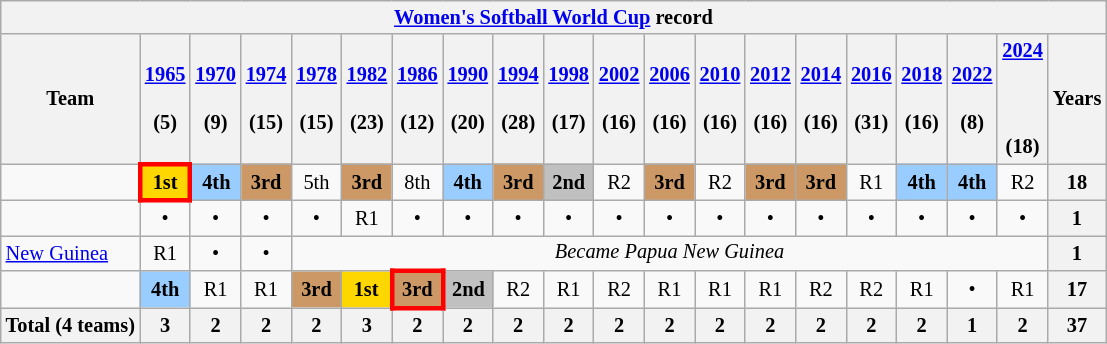<table class="wikitable" style="text-align:center; font-size:85%;">
<tr>
<th colspan=32><a href='#'>Women's Softball World Cup</a> record</th>
</tr>
<tr>
<th>Team</th>
<th><a href='#'>1965</a><br><br>(5)</th>
<th><a href='#'>1970</a><br><br>(9)</th>
<th><a href='#'>1974</a><br><br>(15)</th>
<th><a href='#'>1978</a><br><br>(15)</th>
<th><a href='#'>1982</a><br><br>(23)</th>
<th><a href='#'>1986</a><br><br>(12)</th>
<th><a href='#'>1990</a><br><br>(20)</th>
<th><a href='#'>1994</a><br><br>(28)</th>
<th><a href='#'>1998</a><br><br>(17)</th>
<th><a href='#'>2002</a><br><br>(16)</th>
<th><a href='#'>2006</a><br><br>(16)</th>
<th><a href='#'>2010</a><br><br>(16)</th>
<th><a href='#'>2012</a><br><br>(16)</th>
<th><a href='#'>2014</a><br><br>(16)</th>
<th><a href='#'>2016</a><br><br>(31)</th>
<th><a href='#'>2018</a><br><br>(16)</th>
<th><a href='#'>2022</a><br><br>(8)</th>
<th><a href='#'>2024</a><br><br><br><br>(18)</th>
<th>Years</th>
</tr>
<tr>
<td align=left></td>
<td style="background:Gold; border: 3px solid red"><strong>1st</strong></td>
<td style="background:#9acdff"><strong>4th</strong></td>
<td style="background:#c96;"><strong>3rd</strong></td>
<td>5th</td>
<td style="background:#c96;"><strong>3rd</strong></td>
<td>8th</td>
<td style="background:#9acdff"><strong>4th</strong></td>
<td style="background:#c96;"><strong>3rd</strong></td>
<td style="background:Silver;"><strong>2nd</strong></td>
<td>R2<br></td>
<td style="background:#c96;"><strong>3rd</strong></td>
<td>R2<br></td>
<td style="background:#c96;"><strong>3rd</strong></td>
<td style="background:#c96;"><strong>3rd</strong></td>
<td>R1<br></td>
<td style="background:#9acdff"><strong>4th</strong></td>
<td style="background:#9acdff"><strong>4th</strong></td>
<td>R2<br></td>
<th>18</th>
</tr>
<tr>
<td align=left></td>
<td>•</td>
<td>•</td>
<td>•</td>
<td>•</td>
<td>R1<br></td>
<td>•</td>
<td>•</td>
<td>•</td>
<td>•</td>
<td>•</td>
<td>•</td>
<td>•</td>
<td>•</td>
<td>•</td>
<td>•</td>
<td>•</td>
<td>•</td>
<td>•</td>
<th>1</th>
</tr>
<tr>
<td align=left> <a href='#'>New Guinea</a></td>
<td>R1<br></td>
<td>•</td>
<td>•</td>
<td colspan="15"><em>Became Papua New Guinea</em></td>
<th>1</th>
</tr>
<tr>
<td align=left></td>
<td style="background:#9acdff"><strong>4th</strong></td>
<td>R1<br></td>
<td>R1<br></td>
<td style="background:#c96;"><strong>3rd</strong></td>
<td style="background:Gold"><strong>1st</strong></td>
<td style="background:#c96; border: 3px solid red"><strong>3rd</strong></td>
<td style="background:Silver;"><strong>2nd</strong></td>
<td>R2<br></td>
<td>R1<br></td>
<td>R2<br></td>
<td>R1<br></td>
<td>R1<br></td>
<td>R1<br></td>
<td>R2<br></td>
<td>R2<br></td>
<td>R1<br></td>
<td>•</td>
<td>R1</td>
<th>17</th>
</tr>
<tr>
<th>Total (4 teams)</th>
<th>3</th>
<th>2</th>
<th>2</th>
<th>2</th>
<th>3</th>
<th>2</th>
<th>2</th>
<th>2</th>
<th>2</th>
<th>2</th>
<th>2</th>
<th>2</th>
<th>2</th>
<th>2</th>
<th>2</th>
<th>2</th>
<th>1</th>
<th>2</th>
<th>37</th>
</tr>
</table>
